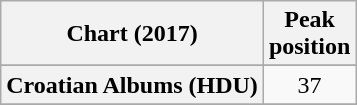<table class="wikitable sortable plainrowheaders" style="text-align:center;">
<tr>
<th style="text-align:center;">Chart (2017)</th>
<th style="text-align:center;">Peak<br>position</th>
</tr>
<tr>
</tr>
<tr>
<th scope="row">Croatian Albums (HDU)</th>
<td style="text-align:center;">37</td>
</tr>
<tr>
</tr>
</table>
